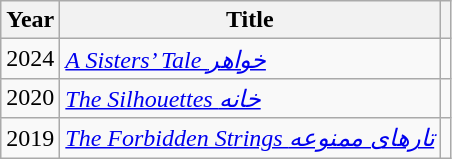<table class="wikitable sortable">
<tr>
<th>Year</th>
<th>Title</th>
<th></th>
</tr>
<tr>
<td>2024</td>
<td><em><a href='#'>A Sisters’ Tale  خواهر</a></em></td>
<td></td>
</tr>
<tr>
<td>2020</td>
<td><em><a href='#'>The Silhouettes  خانه</a></em></td>
<td></td>
</tr>
<tr>
<td>2019</td>
<td><em><a href='#'>The Forbidden Strings  تارهای ممنوعه</a></em></td>
<td></td>
</tr>
</table>
